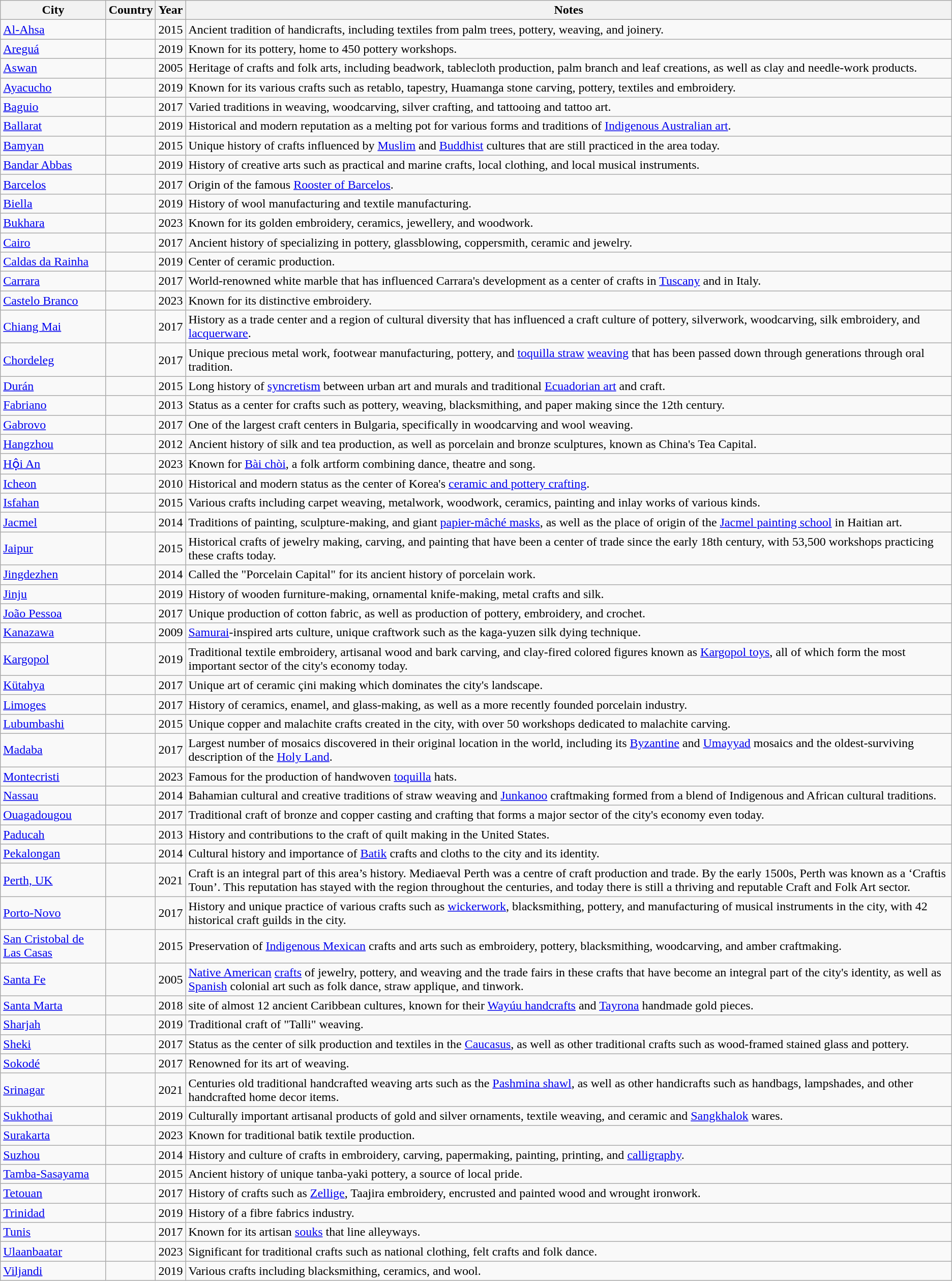<table class="wikitable sortable">
<tr>
<th>City</th>
<th>Country</th>
<th>Year</th>
<th>Notes</th>
</tr>
<tr>
<td><a href='#'>Al-Ahsa</a></td>
<td></td>
<td>2015</td>
<td>Ancient tradition of handicrafts, including textiles from palm trees, pottery, weaving, and joinery.</td>
</tr>
<tr>
<td><a href='#'>Areguá</a></td>
<td></td>
<td>2019</td>
<td>Known for its pottery, home to 450 pottery workshops.</td>
</tr>
<tr>
<td><a href='#'>Aswan</a></td>
<td></td>
<td>2005</td>
<td>Heritage of crafts and folk arts, including beadwork, tablecloth production, palm branch and leaf creations, as well as clay and needle-work products.</td>
</tr>
<tr>
<td><a href='#'>Ayacucho</a></td>
<td></td>
<td>2019</td>
<td>Known for its various crafts such as retablo, tapestry, Huamanga stone carving, pottery, textiles and embroidery.</td>
</tr>
<tr>
<td><a href='#'>Baguio</a></td>
<td></td>
<td>2017</td>
<td>Varied traditions in weaving, woodcarving, silver crafting, and tattooing and tattoo art.</td>
</tr>
<tr>
<td><a href='#'>Ballarat</a></td>
<td></td>
<td>2019</td>
<td>Historical and modern reputation as a melting pot for various forms and traditions of <a href='#'>Indigenous Australian art</a>.</td>
</tr>
<tr>
<td><a href='#'>Bamyan</a></td>
<td></td>
<td>2015</td>
<td>Unique history of crafts influenced by <a href='#'>Muslim</a> and <a href='#'>Buddhist</a> cultures that are still practiced in the area today.</td>
</tr>
<tr>
<td><a href='#'>Bandar Abbas</a></td>
<td></td>
<td>2019</td>
<td>History of creative arts such as practical and marine crafts, local clothing, and local musical instruments.</td>
</tr>
<tr>
<td><a href='#'>Barcelos</a></td>
<td></td>
<td>2017</td>
<td>Origin of the famous <a href='#'>Rooster of Barcelos</a>.</td>
</tr>
<tr>
<td><a href='#'>Biella</a></td>
<td></td>
<td>2019</td>
<td>History of wool manufacturing and textile manufacturing.</td>
</tr>
<tr>
<td><a href='#'>Bukhara</a></td>
<td></td>
<td>2023</td>
<td>Known for its golden embroidery, ceramics, jewellery, and woodwork.</td>
</tr>
<tr>
<td><a href='#'>Cairo</a></td>
<td></td>
<td>2017</td>
<td>Ancient history of specializing in pottery, glassblowing, coppersmith, ceramic and jewelry.</td>
</tr>
<tr>
<td><a href='#'>Caldas da Rainha</a></td>
<td></td>
<td>2019</td>
<td>Center of ceramic production.</td>
</tr>
<tr>
<td><a href='#'>Carrara</a></td>
<td></td>
<td>2017</td>
<td>World-renowned white marble that has influenced Carrara's development as a center of crafts in <a href='#'>Tuscany</a> and in Italy.</td>
</tr>
<tr>
<td><a href='#'>Castelo Branco</a></td>
<td></td>
<td>2023</td>
<td>Known for its distinctive embroidery.</td>
</tr>
<tr>
<td><a href='#'>Chiang Mai</a></td>
<td></td>
<td>2017</td>
<td>History as a trade center and a region of cultural diversity that has influenced a craft culture of pottery, silverwork, woodcarving, silk embroidery, and <a href='#'>lacquerware</a>.</td>
</tr>
<tr>
<td><a href='#'>Chordeleg</a></td>
<td></td>
<td>2017</td>
<td>Unique precious metal work, footwear manufacturing, pottery, and <a href='#'>toquilla straw</a> <a href='#'>weaving</a> that has been passed down through generations through oral tradition.</td>
</tr>
<tr>
<td><a href='#'>Durán</a></td>
<td></td>
<td>2015</td>
<td>Long history of <a href='#'>syncretism</a> between urban art and murals and traditional <a href='#'>Ecuadorian art</a> and craft.</td>
</tr>
<tr>
<td><a href='#'>Fabriano</a></td>
<td></td>
<td>2013</td>
<td>Status as a center for crafts such as pottery, weaving, blacksmithing, and paper making since the 12th century.</td>
</tr>
<tr>
<td><a href='#'>Gabrovo</a></td>
<td></td>
<td>2017</td>
<td>One of the largest craft centers in Bulgaria, specifically in woodcarving and wool weaving.</td>
</tr>
<tr>
<td><a href='#'>Hangzhou</a></td>
<td></td>
<td>2012</td>
<td>Ancient history of silk and tea production, as well as porcelain and bronze sculptures, known as China's Tea Capital.</td>
</tr>
<tr>
<td><a href='#'>Hội An</a></td>
<td></td>
<td>2023</td>
<td>Known for <a href='#'>Bài chòi</a>, a folk artform combining dance, theatre and song.</td>
</tr>
<tr>
<td><a href='#'>Icheon</a></td>
<td></td>
<td>2010</td>
<td>Historical and modern status as the center of Korea's <a href='#'>ceramic and pottery crafting</a>.</td>
</tr>
<tr>
<td><a href='#'>Isfahan</a></td>
<td></td>
<td>2015</td>
<td>Various crafts including carpet weaving, metalwork, woodwork, ceramics, painting and inlay works of various kinds.</td>
</tr>
<tr>
<td><a href='#'>Jacmel</a></td>
<td></td>
<td>2014</td>
<td>Traditions of painting, sculpture-making, and giant <a href='#'>papier-mâché masks</a>, as well as the place of origin of the <a href='#'>Jacmel painting school</a> in Haitian art.</td>
</tr>
<tr>
<td><a href='#'>Jaipur</a></td>
<td></td>
<td>2015</td>
<td>Historical crafts of jewelry making, carving, and painting that have been a center of trade since the early 18th century, with 53,500 workshops practicing these crafts today.</td>
</tr>
<tr>
<td><a href='#'>Jingdezhen</a></td>
<td></td>
<td>2014</td>
<td>Called the "Porcelain Capital" for its ancient history of porcelain work.</td>
</tr>
<tr>
<td><a href='#'>Jinju</a></td>
<td></td>
<td>2019</td>
<td>History of wooden furniture-making, ornamental knife-making, metal crafts and silk.</td>
</tr>
<tr>
<td><a href='#'>João Pessoa</a></td>
<td></td>
<td>2017</td>
<td>Unique production of cotton fabric, as well as production of pottery, embroidery, and crochet.</td>
</tr>
<tr>
<td><a href='#'>Kanazawa</a></td>
<td></td>
<td>2009</td>
<td><a href='#'>Samurai</a>-inspired arts culture, unique craftwork such as the kaga-yuzen silk dying technique.</td>
</tr>
<tr>
<td><a href='#'>Kargopol</a></td>
<td></td>
<td>2019</td>
<td>Traditional textile embroidery, artisanal wood and bark carving, and clay-fired colored figures known as <a href='#'>Kargopol toys</a>, all of which form the most important sector of the city's economy today.</td>
</tr>
<tr>
<td><a href='#'>Kütahya</a></td>
<td></td>
<td>2017</td>
<td>Unique art of ceramic çini making which dominates the city's landscape.</td>
</tr>
<tr>
<td><a href='#'>Limoges</a></td>
<td></td>
<td>2017</td>
<td>History of ceramics, enamel, and glass-making, as well as a more recently founded porcelain industry.</td>
</tr>
<tr>
<td><a href='#'>Lubumbashi</a></td>
<td></td>
<td>2015</td>
<td>Unique copper and malachite crafts created in the city, with over 50 workshops dedicated to malachite carving.</td>
</tr>
<tr>
<td><a href='#'>Madaba</a></td>
<td></td>
<td>2017</td>
<td>Largest number of mosaics discovered in their original location in the world, including its <a href='#'>Byzantine</a> and <a href='#'>Umayyad</a> mosaics and the oldest-surviving description of the <a href='#'>Holy Land</a>.</td>
</tr>
<tr>
<td><a href='#'>Montecristi</a></td>
<td></td>
<td>2023</td>
<td>Famous for the production of handwoven <a href='#'>toquilla</a> hats.</td>
</tr>
<tr>
<td><a href='#'>Nassau</a></td>
<td></td>
<td>2014</td>
<td>Bahamian cultural and creative traditions of straw weaving and <a href='#'>Junkanoo</a> craftmaking formed from a blend of Indigenous and African cultural traditions.</td>
</tr>
<tr>
<td><a href='#'>Ouagadougou</a></td>
<td></td>
<td>2017</td>
<td>Traditional craft of bronze and copper casting and crafting that forms a major sector of the city's economy even today.</td>
</tr>
<tr>
<td><a href='#'>Paducah</a></td>
<td></td>
<td>2013</td>
<td>History and contributions to the craft of quilt making in the United States.</td>
</tr>
<tr>
<td><a href='#'>Pekalongan</a></td>
<td></td>
<td>2014</td>
<td>Cultural history and importance of <a href='#'>Batik</a> crafts and cloths to the city and its identity.</td>
</tr>
<tr>
<td><a href='#'>Perth, UK</a></td>
<td></td>
<td>2021</td>
<td>Craft is an integral part of this area’s history. Mediaeval Perth was a centre of craft production and trade. By the early 1500s, Perth was known as a ‘Craftis Toun’. This reputation has stayed with the region throughout the centuries, and today there is still a thriving and reputable Craft and Folk Art sector.</td>
</tr>
<tr>
<td><a href='#'>Porto-Novo</a></td>
<td></td>
<td>2017</td>
<td>History and unique practice of various crafts such as <a href='#'>wickerwork</a>, blacksmithing, pottery, and manufacturing of musical instruments in the city, with 42 historical craft guilds in the city.</td>
</tr>
<tr>
<td><a href='#'>San Cristobal de Las Casas</a></td>
<td></td>
<td>2015</td>
<td>Preservation of <a href='#'>Indigenous Mexican</a> crafts and arts such as embroidery, pottery, blacksmithing, woodcarving, and amber craftmaking.</td>
</tr>
<tr>
<td><a href='#'>Santa Fe</a></td>
<td></td>
<td>2005</td>
<td><a href='#'>Native American</a> <a href='#'>crafts</a> of jewelry, pottery, and weaving and the trade fairs in these crafts that have become an integral part of the city's identity, as well as <a href='#'>Spanish</a> colonial art such as folk dance, straw applique, and tinwork.</td>
</tr>
<tr>
<td><a href='#'>Santa Marta</a></td>
<td></td>
<td>2018</td>
<td>site of almost 12 ancient Caribbean cultures, known for their <a href='#'>Wayúu handcrafts</a> and <a href='#'>Tayrona</a> handmade gold pieces.</td>
</tr>
<tr>
<td><a href='#'>Sharjah</a></td>
<td></td>
<td>2019</td>
<td>Traditional craft of "Talli" weaving.</td>
</tr>
<tr>
<td><a href='#'>Sheki</a></td>
<td></td>
<td>2017</td>
<td>Status as the center of silk production and textiles in the <a href='#'>Caucasus</a>, as well as other traditional crafts such as wood-framed stained glass and pottery.</td>
</tr>
<tr>
<td><a href='#'>Sokodé</a></td>
<td></td>
<td>2017</td>
<td>Renowned for its art of weaving.</td>
</tr>
<tr>
<td><a href='#'>Srinagar</a></td>
<td></td>
<td>2021</td>
<td>Centuries old traditional handcrafted weaving arts such as the <a href='#'>Pashmina shawl</a>, as well as other handicrafts such as handbags, lampshades, and other handcrafted home decor items.</td>
</tr>
<tr>
<td><a href='#'>Sukhothai</a></td>
<td></td>
<td>2019</td>
<td>Culturally important artisanal products of gold and silver ornaments, textile weaving, and ceramic and <a href='#'>Sangkhalok</a> wares.</td>
</tr>
<tr>
<td><a href='#'>Surakarta</a></td>
<td></td>
<td>2023</td>
<td>Known for traditional batik textile production.</td>
</tr>
<tr>
<td><a href='#'>Suzhou</a></td>
<td></td>
<td>2014</td>
<td>History and culture of crafts in embroidery, carving, papermaking, painting, printing, and <a href='#'>calligraphy</a>.</td>
</tr>
<tr>
<td><a href='#'>Tamba-Sasayama</a></td>
<td></td>
<td>2015</td>
<td>Ancient history of unique tanba-yaki pottery, a source of local pride.</td>
</tr>
<tr>
<td><a href='#'>Tetouan</a></td>
<td></td>
<td>2017</td>
<td>History of crafts such as <a href='#'>Zellige</a>, Taajira embroidery, encrusted and painted wood and wrought ironwork.</td>
</tr>
<tr>
<td><a href='#'>Trinidad</a></td>
<td></td>
<td>2019</td>
<td>History of a fibre fabrics industry.</td>
</tr>
<tr>
<td><a href='#'>Tunis</a></td>
<td></td>
<td>2017</td>
<td>Known for its artisan <a href='#'>souks</a> that line alleyways.</td>
</tr>
<tr>
<td><a href='#'>Ulaanbaatar</a></td>
<td></td>
<td>2023</td>
<td>Significant for traditional crafts such as national clothing, felt crafts and folk dance.</td>
</tr>
<tr>
<td><a href='#'>Viljandi</a></td>
<td></td>
<td>2019</td>
<td>Various crafts including blacksmithing, ceramics, and wool.</td>
</tr>
</table>
